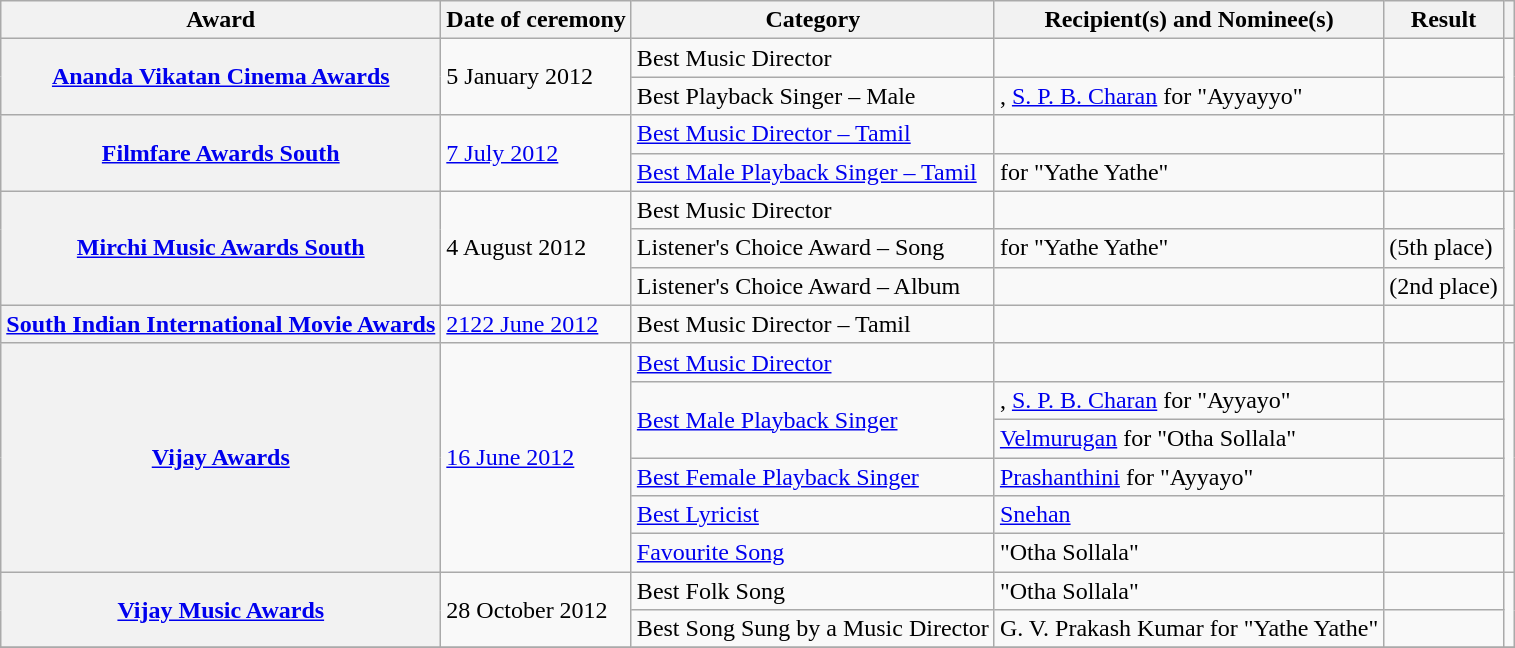<table class="wikitable plainrowheaders sortable">
<tr>
<th scope="col">Award</th>
<th scope="col">Date of ceremony</th>
<th scope="col">Category</th>
<th scope="col">Recipient(s) and Nominee(s)</th>
<th scope="col">Result</th>
<th scope="col" class="unsortable"></th>
</tr>
<tr>
<th rowspan="2" scope="row"><a href='#'>Ananda Vikatan Cinema Awards</a></th>
<td rowspan="2">5 January 2012</td>
<td>Best Music Director</td>
<td></td>
<td></td>
<td rowspan="2" style="text-align:center;"></td>
</tr>
<tr>
<td>Best Playback Singer – Male</td>
<td>, <a href='#'>S. P. B. Charan</a> for "Ayyayyo"</td>
<td></td>
</tr>
<tr>
<th rowspan="2" scope="row"><a href='#'>Filmfare Awards South</a></th>
<td rowspan="2"><a href='#'>7 July 2012</a></td>
<td><a href='#'>Best Music Director – Tamil</a></td>
<td></td>
<td></td>
<td rowspan="2" style="text-align:center;"><br></td>
</tr>
<tr>
<td><a href='#'>Best Male Playback Singer – Tamil</a></td>
<td> for "Yathe Yathe"</td>
<td></td>
</tr>
<tr>
<th rowspan="3" scope="row"><a href='#'>Mirchi Music Awards South</a></th>
<td rowspan="3">4 August 2012</td>
<td>Best Music Director</td>
<td></td>
<td></td>
<td rowspan="3" style="text-align:center;"><br><br></td>
</tr>
<tr>
<td>Listener's Choice Award – Song</td>
<td> for "Yathe Yathe"</td>
<td> (5th place)</td>
</tr>
<tr>
<td>Listener's Choice Award – Album</td>
<td></td>
<td> (2nd place)</td>
</tr>
<tr>
<th scope="row"><a href='#'>South Indian International Movie Awards</a></th>
<td><a href='#'>2122 June 2012</a></td>
<td>Best Music Director – Tamil</td>
<td></td>
<td></td>
<td style="text-align:center;"><br></td>
</tr>
<tr>
<th rowspan="6" scope="row"><a href='#'>Vijay Awards</a></th>
<td rowspan="6"><a href='#'>16 June 2012</a></td>
<td><a href='#'>Best Music Director</a></td>
<td></td>
<td></td>
<td rowspan="6" style="text-align:center;"></td>
</tr>
<tr>
<td rowspan="2"><a href='#'>Best Male Playback Singer</a></td>
<td>, <a href='#'>S. P. B. Charan</a> for "Ayyayo"</td>
<td></td>
</tr>
<tr>
<td><a href='#'>Velmurugan</a> for "Otha Sollala"</td>
<td></td>
</tr>
<tr>
<td><a href='#'>Best Female Playback Singer</a></td>
<td><a href='#'>Prashanthini</a> for "Ayyayo"</td>
<td></td>
</tr>
<tr>
<td><a href='#'>Best Lyricist</a></td>
<td><a href='#'>Snehan</a></td>
<td></td>
</tr>
<tr>
<td><a href='#'>Favourite Song</a></td>
<td>"Otha Sollala"</td>
<td></td>
</tr>
<tr>
<th rowspan="2" scope="row"><a href='#'>Vijay Music Awards</a></th>
<td rowspan="2">28 October 2012</td>
<td>Best Folk Song</td>
<td>"Otha Sollala"</td>
<td></td>
<td rowspan="2" style="text-align:center;"></td>
</tr>
<tr>
<td>Best Song Sung by a Music Director</td>
<td>G. V. Prakash Kumar for "Yathe Yathe"</td>
<td></td>
</tr>
<tr>
</tr>
</table>
